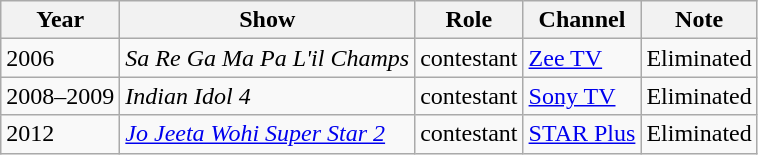<table class="wikitable">
<tr>
<th>Year</th>
<th>Show</th>
<th>Role</th>
<th>Channel</th>
<th>Note</th>
</tr>
<tr>
<td>2006</td>
<td><em>Sa Re Ga Ma Pa L'il Champs</em></td>
<td>contestant</td>
<td><a href='#'>Zee TV</a></td>
<td>Eliminated</td>
</tr>
<tr>
<td>2008–2009</td>
<td><em>Indian Idol 4</em></td>
<td>contestant</td>
<td><a href='#'>Sony TV</a></td>
<td>Eliminated</td>
</tr>
<tr>
<td>2012</td>
<td><em><a href='#'>Jo Jeeta Wohi Super Star 2</a></em></td>
<td>contestant</td>
<td><a href='#'>STAR Plus</a></td>
<td>Eliminated</td>
</tr>
</table>
